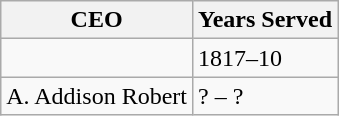<table class="wikitable">
<tr>
<th>CEO</th>
<th>Years Served</th>
</tr>
<tr>
<td></td>
<td>1817–10</td>
</tr>
<tr>
<td>A. Addison Robert</td>
<td>? – ?</td>
</tr>
</table>
